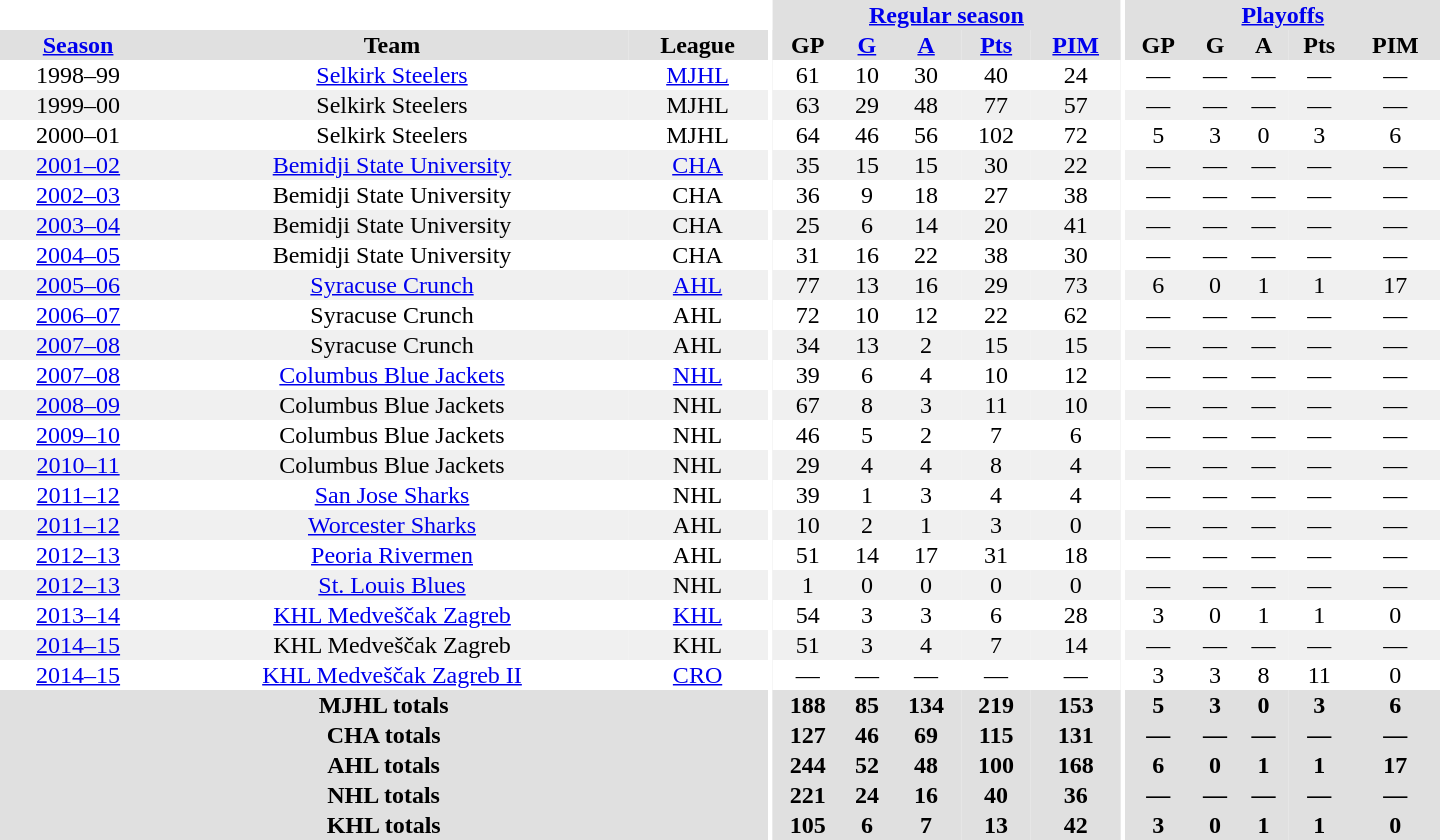<table border="0" cellpadding="1" cellspacing="0" style="text-align:center; width:60em">
<tr bgcolor="#e0e0e0">
<th colspan="3" bgcolor="#ffffff"></th>
<th rowspan="100" bgcolor="#ffffff"></th>
<th colspan="5"><a href='#'>Regular season</a></th>
<th rowspan="100" bgcolor="#ffffff"></th>
<th colspan="5"><a href='#'>Playoffs</a></th>
</tr>
<tr bgcolor="#e0e0e0">
<th><a href='#'>Season</a></th>
<th>Team</th>
<th>League</th>
<th>GP</th>
<th><a href='#'>G</a></th>
<th><a href='#'>A</a></th>
<th><a href='#'>Pts</a></th>
<th><a href='#'>PIM</a></th>
<th>GP</th>
<th>G</th>
<th>A</th>
<th>Pts</th>
<th>PIM</th>
</tr>
<tr>
<td>1998–99</td>
<td><a href='#'>Selkirk Steelers</a></td>
<td><a href='#'>MJHL</a></td>
<td>61</td>
<td>10</td>
<td>30</td>
<td>40</td>
<td>24</td>
<td>—</td>
<td>—</td>
<td>—</td>
<td>—</td>
<td>—</td>
</tr>
<tr bgcolor="#f0f0f0">
<td>1999–00</td>
<td>Selkirk Steelers</td>
<td>MJHL</td>
<td>63</td>
<td>29</td>
<td>48</td>
<td>77</td>
<td>57</td>
<td>—</td>
<td>—</td>
<td>—</td>
<td>—</td>
<td>—</td>
</tr>
<tr>
<td>2000–01</td>
<td>Selkirk Steelers</td>
<td>MJHL</td>
<td>64</td>
<td>46</td>
<td>56</td>
<td>102</td>
<td>72</td>
<td>5</td>
<td>3</td>
<td>0</td>
<td>3</td>
<td>6</td>
</tr>
<tr bgcolor="#f0f0f0">
<td><a href='#'>2001–02</a></td>
<td><a href='#'>Bemidji State University</a></td>
<td><a href='#'>CHA</a></td>
<td>35</td>
<td>15</td>
<td>15</td>
<td>30</td>
<td>22</td>
<td>—</td>
<td>—</td>
<td>—</td>
<td>—</td>
<td>—</td>
</tr>
<tr>
<td><a href='#'>2002–03</a></td>
<td>Bemidji State University</td>
<td>CHA</td>
<td>36</td>
<td>9</td>
<td>18</td>
<td>27</td>
<td>38</td>
<td>—</td>
<td>—</td>
<td>—</td>
<td>—</td>
<td>—</td>
</tr>
<tr bgcolor="#f0f0f0">
<td><a href='#'>2003–04</a></td>
<td>Bemidji State University</td>
<td>CHA</td>
<td>25</td>
<td>6</td>
<td>14</td>
<td>20</td>
<td>41</td>
<td>—</td>
<td>—</td>
<td>—</td>
<td>—</td>
<td>—</td>
</tr>
<tr>
<td><a href='#'>2004–05</a></td>
<td>Bemidji State University</td>
<td>CHA</td>
<td>31</td>
<td>16</td>
<td>22</td>
<td>38</td>
<td>30</td>
<td>—</td>
<td>—</td>
<td>—</td>
<td>—</td>
<td>—</td>
</tr>
<tr bgcolor="#f0f0f0">
<td><a href='#'>2005–06</a></td>
<td><a href='#'>Syracuse Crunch</a></td>
<td><a href='#'>AHL</a></td>
<td>77</td>
<td>13</td>
<td>16</td>
<td>29</td>
<td>73</td>
<td>6</td>
<td>0</td>
<td>1</td>
<td>1</td>
<td>17</td>
</tr>
<tr>
<td><a href='#'>2006–07</a></td>
<td>Syracuse Crunch</td>
<td>AHL</td>
<td>72</td>
<td>10</td>
<td>12</td>
<td>22</td>
<td>62</td>
<td>—</td>
<td>—</td>
<td>—</td>
<td>—</td>
<td>—</td>
</tr>
<tr bgcolor="#f0f0f0">
<td><a href='#'>2007–08</a></td>
<td>Syracuse Crunch</td>
<td>AHL</td>
<td>34</td>
<td>13</td>
<td>2</td>
<td>15</td>
<td>15</td>
<td>—</td>
<td>—</td>
<td>—</td>
<td>—</td>
<td>—</td>
</tr>
<tr>
<td><a href='#'>2007–08</a></td>
<td><a href='#'>Columbus Blue Jackets</a></td>
<td><a href='#'>NHL</a></td>
<td>39</td>
<td>6</td>
<td>4</td>
<td>10</td>
<td>12</td>
<td>—</td>
<td>—</td>
<td>—</td>
<td>—</td>
<td>—</td>
</tr>
<tr bgcolor="#f0f0f0">
<td><a href='#'>2008–09</a></td>
<td>Columbus Blue Jackets</td>
<td>NHL</td>
<td>67</td>
<td>8</td>
<td>3</td>
<td>11</td>
<td>10</td>
<td>—</td>
<td>—</td>
<td>—</td>
<td>—</td>
<td>—</td>
</tr>
<tr>
<td><a href='#'>2009–10</a></td>
<td>Columbus Blue Jackets</td>
<td>NHL</td>
<td>46</td>
<td>5</td>
<td>2</td>
<td>7</td>
<td>6</td>
<td>—</td>
<td>—</td>
<td>—</td>
<td>—</td>
<td>—</td>
</tr>
<tr bgcolor="#f0f0f0">
<td><a href='#'>2010–11</a></td>
<td>Columbus Blue Jackets</td>
<td>NHL</td>
<td>29</td>
<td>4</td>
<td>4</td>
<td>8</td>
<td>4</td>
<td>—</td>
<td>—</td>
<td>—</td>
<td>—</td>
<td>—</td>
</tr>
<tr>
<td><a href='#'>2011–12</a></td>
<td><a href='#'>San Jose Sharks</a></td>
<td>NHL</td>
<td>39</td>
<td>1</td>
<td>3</td>
<td>4</td>
<td>4</td>
<td>—</td>
<td>—</td>
<td>—</td>
<td>—</td>
<td>—</td>
</tr>
<tr bgcolor="#f0f0f0">
<td><a href='#'>2011–12</a></td>
<td><a href='#'>Worcester Sharks</a></td>
<td>AHL</td>
<td>10</td>
<td>2</td>
<td>1</td>
<td>3</td>
<td>0</td>
<td>—</td>
<td>—</td>
<td>—</td>
<td>—</td>
<td>—</td>
</tr>
<tr>
<td><a href='#'>2012–13</a></td>
<td><a href='#'>Peoria Rivermen</a></td>
<td>AHL</td>
<td>51</td>
<td>14</td>
<td>17</td>
<td>31</td>
<td>18</td>
<td>—</td>
<td>—</td>
<td>—</td>
<td>—</td>
<td>—</td>
</tr>
<tr bgcolor="#f0f0f0">
<td><a href='#'>2012–13</a></td>
<td><a href='#'>St. Louis Blues</a></td>
<td>NHL</td>
<td>1</td>
<td>0</td>
<td>0</td>
<td>0</td>
<td>0</td>
<td>—</td>
<td>—</td>
<td>—</td>
<td>—</td>
<td>—</td>
</tr>
<tr>
<td><a href='#'>2013–14</a></td>
<td><a href='#'>KHL Medveščak Zagreb</a></td>
<td><a href='#'>KHL</a></td>
<td>54</td>
<td>3</td>
<td>3</td>
<td>6</td>
<td>28</td>
<td>3</td>
<td>0</td>
<td>1</td>
<td>1</td>
<td>0</td>
</tr>
<tr bgcolor="#f0f0f0">
<td><a href='#'>2014–15</a></td>
<td>KHL Medveščak Zagreb</td>
<td>KHL</td>
<td>51</td>
<td>3</td>
<td>4</td>
<td>7</td>
<td>14</td>
<td>—</td>
<td>—</td>
<td>—</td>
<td>—</td>
<td>—</td>
</tr>
<tr>
<td><a href='#'>2014–15</a></td>
<td><a href='#'>KHL Medveščak Zagreb II</a></td>
<td><a href='#'>CRO</a></td>
<td>—</td>
<td>—</td>
<td>—</td>
<td>—</td>
<td>—</td>
<td>3</td>
<td>3</td>
<td>8</td>
<td>11</td>
<td>0</td>
</tr>
<tr bgcolor="#e0e0e0">
<th colspan="3">MJHL totals</th>
<th>188</th>
<th>85</th>
<th>134</th>
<th>219</th>
<th>153</th>
<th>5</th>
<th>3</th>
<th>0</th>
<th>3</th>
<th>6</th>
</tr>
<tr bgcolor="#e0e0e0">
<th colspan="3">CHA totals</th>
<th>127</th>
<th>46</th>
<th>69</th>
<th>115</th>
<th>131</th>
<th>—</th>
<th>—</th>
<th>—</th>
<th>—</th>
<th>—</th>
</tr>
<tr bgcolor="#e0e0e0">
<th colspan="3">AHL totals</th>
<th>244</th>
<th>52</th>
<th>48</th>
<th>100</th>
<th>168</th>
<th>6</th>
<th>0</th>
<th>1</th>
<th>1</th>
<th>17</th>
</tr>
<tr bgcolor="#e0e0e0">
<th colspan="3">NHL totals</th>
<th>221</th>
<th>24</th>
<th>16</th>
<th>40</th>
<th>36</th>
<th>—</th>
<th>—</th>
<th>—</th>
<th>—</th>
<th>—</th>
</tr>
<tr bgcolor="#e0e0e0">
<th colspan="3">KHL totals</th>
<th>105</th>
<th>6</th>
<th>7</th>
<th>13</th>
<th>42</th>
<th>3</th>
<th>0</th>
<th>1</th>
<th>1</th>
<th>0</th>
</tr>
</table>
